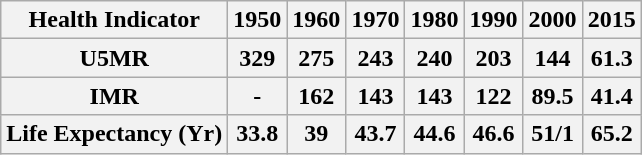<table class="wikitable">
<tr>
<th>Health Indicator</th>
<th>1950</th>
<th>1960</th>
<th>1970</th>
<th>1980</th>
<th>1990</th>
<th>2000</th>
<th>2015</th>
</tr>
<tr>
<th>U5MR</th>
<th>329</th>
<th>275</th>
<th>243</th>
<th>240</th>
<th>203</th>
<th>144</th>
<th>61.3</th>
</tr>
<tr>
<th>IMR</th>
<th>-</th>
<th>162</th>
<th>143</th>
<th>143</th>
<th>122</th>
<th>89.5</th>
<th>41.4</th>
</tr>
<tr>
<th>Life Expectancy (Yr)</th>
<th>33.8</th>
<th>39</th>
<th>43.7</th>
<th>44.6</th>
<th>46.6</th>
<th>51/1</th>
<th>65.2</th>
</tr>
</table>
